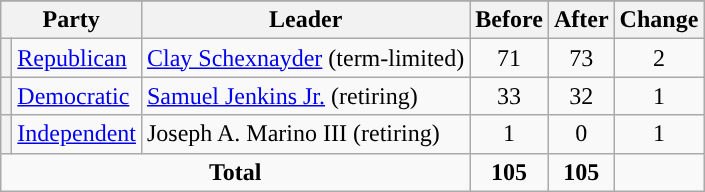<table class="wikitable" style="text-align:center;">
<tr>
</tr>
<tr>
<th colspan=2>Party</th>
<th>Leader</th>
<th>Before</th>
<th>After</th>
<th>Change</th>
</tr>
<tr>
<th style="background-color:"></th>
<td style="text-align:left;"><a href='#'>Republican</a></td>
<td style="text-align:left;"><a href='#'>Clay Schexnayder</a> (term-limited)</td>
<td>71</td>
<td>73</td>
<td>2</td>
</tr>
<tr>
<th style="background-color:"></th>
<td style="text-align:left;"><a href='#'>Democratic</a></td>
<td style="text-align:left;"><a href='#'>Samuel Jenkins Jr.</a> (retiring)</td>
<td>33</td>
<td>32</td>
<td>1</td>
</tr>
<tr>
<th style="background-color:"></th>
<td style="text-align:left;"><a href='#'>Independent</a></td>
<td style="text-align:left;">Joseph A. Marino III (retiring)</td>
<td>1</td>
<td>0</td>
<td>1</td>
</tr>
<tr>
<td colspan=3><strong>Total</strong></td>
<td><strong>105</strong></td>
<td><strong>105</strong></td>
</tr>
</table>
